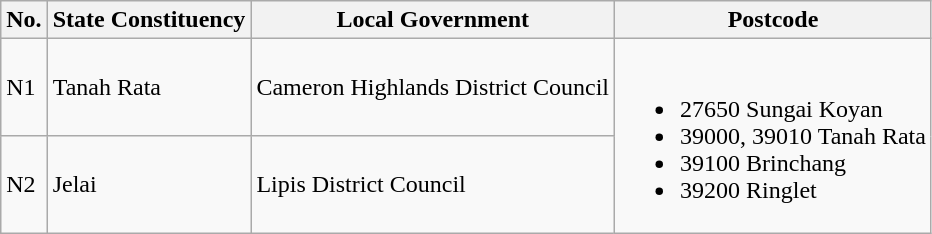<table class="wikitable">
<tr>
<th>No.</th>
<th>State Constituency</th>
<th>Local Government</th>
<th>Postcode</th>
</tr>
<tr>
<td>N1</td>
<td>Tanah Rata</td>
<td>Cameron Highlands District Council</td>
<td rowspan="2"><br><ul><li>27650 Sungai Koyan</li><li>39000, 39010 Tanah Rata</li><li>39100 Brinchang</li><li>39200 Ringlet</li></ul></td>
</tr>
<tr>
<td>N2</td>
<td>Jelai</td>
<td>Lipis District Council</td>
</tr>
</table>
